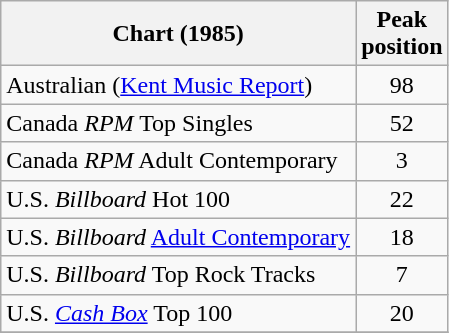<table class="wikitable sortable">
<tr>
<th>Chart (1985)</th>
<th>Peak<br>position</th>
</tr>
<tr>
<td>Australian (<a href='#'>Kent Music Report</a>)</td>
<td align="center">98</td>
</tr>
<tr>
<td>Canada <em>RPM</em> Top Singles</td>
<td align="center">52</td>
</tr>
<tr>
<td>Canada <em>RPM</em> Adult Contemporary</td>
<td align="center">3</td>
</tr>
<tr>
<td>U.S. <em>Billboard</em> Hot 100</td>
<td align="center">22</td>
</tr>
<tr>
<td>U.S. <em>Billboard</em> <a href='#'>Adult Contemporary</a></td>
<td align="center">18</td>
</tr>
<tr>
<td>U.S. <em>Billboard</em> Top Rock Tracks</td>
<td align="center">7</td>
</tr>
<tr>
<td>U.S. <em><a href='#'>Cash Box</a></em> Top 100 </td>
<td style="text-align:center;">20</td>
</tr>
<tr>
</tr>
</table>
